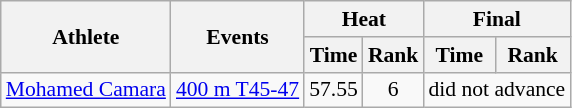<table class=wikitable style="font-size:90%">
<tr>
<th rowspan="2">Athlete</th>
<th rowspan="2">Events</th>
<th colspan="2">Heat</th>
<th colspan="2">Final</th>
</tr>
<tr>
<th>Time</th>
<th>Rank</th>
<th>Time</th>
<th>Rank</th>
</tr>
<tr align=center>
<td align=left><a href='#'>Mohamed Camara</a></td>
<td align=left><a href='#'>400 m T45-47</a></td>
<td>57.55</td>
<td>6</td>
<td colspan=2>did not advance</td>
</tr>
</table>
